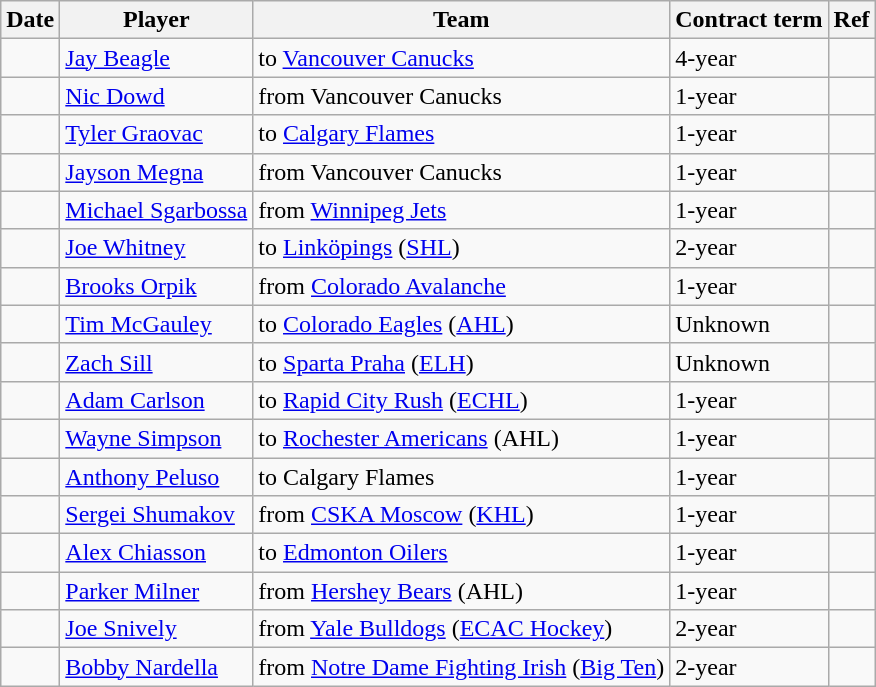<table class="wikitable">
<tr>
<th>Date</th>
<th>Player</th>
<th>Team</th>
<th>Contract term</th>
<th>Ref</th>
</tr>
<tr>
<td></td>
<td><a href='#'>Jay Beagle</a></td>
<td>to <a href='#'>Vancouver Canucks</a></td>
<td>4-year</td>
<td></td>
</tr>
<tr>
<td></td>
<td><a href='#'>Nic Dowd</a></td>
<td>from Vancouver Canucks</td>
<td>1-year</td>
<td></td>
</tr>
<tr>
<td></td>
<td><a href='#'>Tyler Graovac</a></td>
<td>to <a href='#'>Calgary Flames</a></td>
<td>1-year</td>
<td></td>
</tr>
<tr>
<td></td>
<td><a href='#'>Jayson Megna</a></td>
<td>from Vancouver Canucks</td>
<td>1-year</td>
<td></td>
</tr>
<tr>
<td></td>
<td><a href='#'>Michael Sgarbossa</a></td>
<td>from <a href='#'>Winnipeg Jets</a></td>
<td>1-year</td>
<td></td>
</tr>
<tr>
<td></td>
<td><a href='#'>Joe Whitney</a></td>
<td>to <a href='#'>Linköpings</a> (<a href='#'>SHL</a>)</td>
<td>2-year</td>
<td></td>
</tr>
<tr>
<td></td>
<td><a href='#'>Brooks Orpik</a></td>
<td>from <a href='#'>Colorado Avalanche</a></td>
<td>1-year</td>
<td></td>
</tr>
<tr>
<td></td>
<td><a href='#'>Tim McGauley</a></td>
<td>to <a href='#'>Colorado Eagles</a> (<a href='#'>AHL</a>)</td>
<td>Unknown</td>
<td></td>
</tr>
<tr>
<td></td>
<td><a href='#'>Zach Sill</a></td>
<td>to <a href='#'>Sparta Praha</a> (<a href='#'>ELH</a>)</td>
<td>Unknown</td>
<td></td>
</tr>
<tr>
<td></td>
<td><a href='#'>Adam Carlson</a></td>
<td>to <a href='#'>Rapid City Rush</a> (<a href='#'>ECHL</a>)</td>
<td>1-year</td>
<td></td>
</tr>
<tr>
<td></td>
<td><a href='#'>Wayne Simpson</a></td>
<td>to <a href='#'>Rochester Americans</a> (AHL)</td>
<td>1-year</td>
<td></td>
</tr>
<tr>
<td></td>
<td><a href='#'>Anthony Peluso</a></td>
<td>to Calgary Flames</td>
<td>1-year</td>
<td></td>
</tr>
<tr>
<td></td>
<td><a href='#'>Sergei Shumakov</a></td>
<td>from <a href='#'>CSKA Moscow</a> (<a href='#'>KHL</a>)</td>
<td>1-year</td>
<td></td>
</tr>
<tr>
<td></td>
<td><a href='#'>Alex Chiasson</a></td>
<td>to <a href='#'>Edmonton Oilers</a></td>
<td>1-year</td>
<td></td>
</tr>
<tr>
<td></td>
<td><a href='#'>Parker Milner</a></td>
<td>from <a href='#'>Hershey Bears</a> (AHL)</td>
<td>1-year</td>
<td></td>
</tr>
<tr>
<td></td>
<td><a href='#'>Joe Snively</a></td>
<td>from <a href='#'>Yale Bulldogs</a> (<a href='#'>ECAC Hockey</a>)</td>
<td>2-year</td>
<td></td>
</tr>
<tr>
<td></td>
<td><a href='#'>Bobby Nardella</a></td>
<td>from <a href='#'>Notre Dame Fighting Irish</a> (<a href='#'>Big Ten</a>)</td>
<td>2-year</td>
<td></td>
</tr>
</table>
